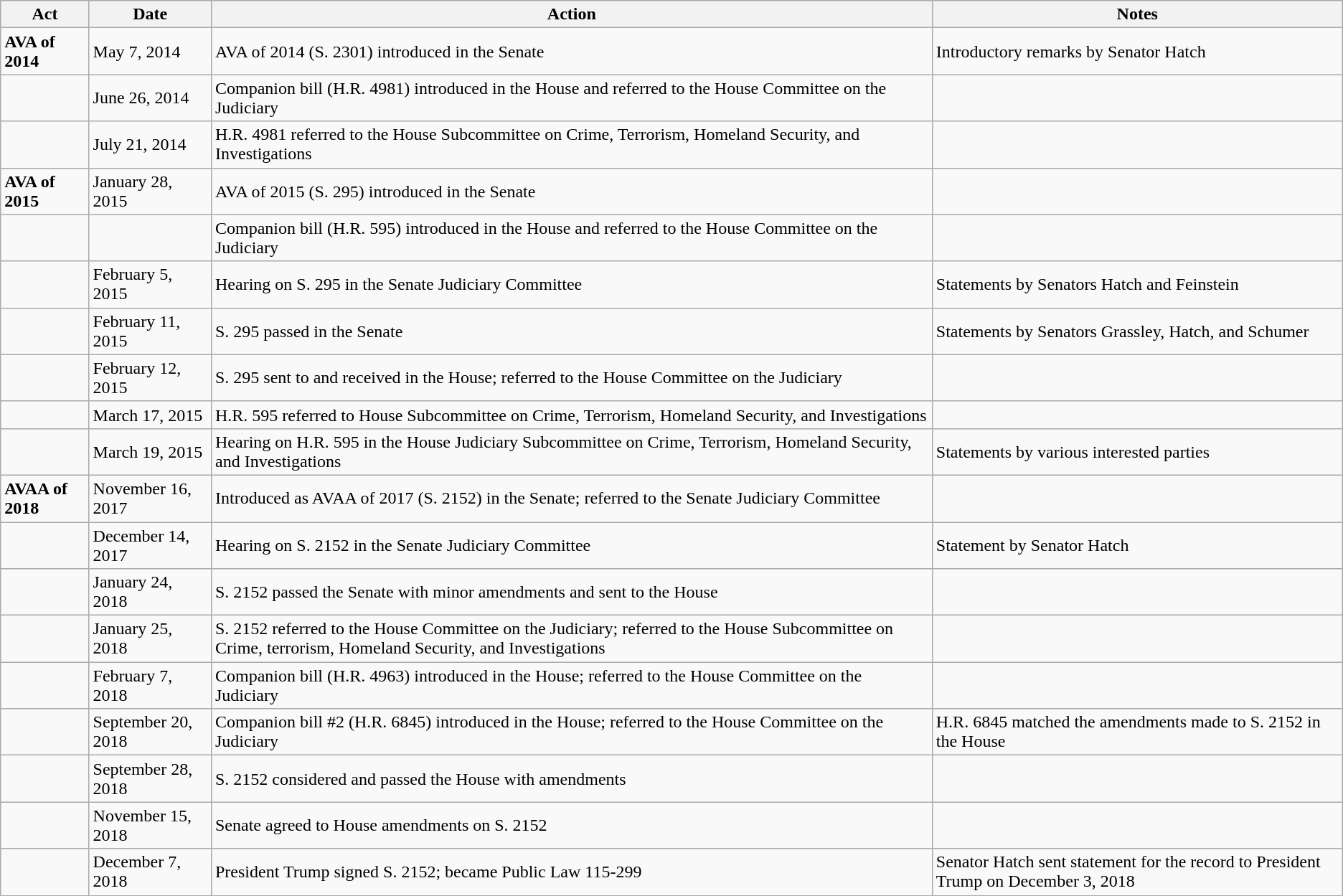<table class="wikitable">
<tr>
<th>Act</th>
<th>Date</th>
<th>Action</th>
<th>Notes</th>
</tr>
<tr>
<td><strong>AVA of 2014</strong></td>
<td>May 7, 2014</td>
<td>AVA of 2014 (S. 2301) introduced in the Senate</td>
<td>Introductory remarks by Senator Hatch</td>
</tr>
<tr>
<td></td>
<td>June 26, 2014</td>
<td>Companion bill (H.R. 4981) introduced in the House and referred to the House Committee on the Judiciary</td>
<td></td>
</tr>
<tr>
<td></td>
<td>July 21, 2014</td>
<td>H.R. 4981 referred to the House Subcommittee on Crime, Terrorism, Homeland Security, and Investigations</td>
<td></td>
</tr>
<tr>
<td><strong>AVA of 2015</strong></td>
<td>January 28, 2015</td>
<td>AVA of 2015 (S. 295) introduced in the Senate</td>
<td></td>
</tr>
<tr>
<td></td>
<td></td>
<td>Companion bill (H.R. 595) introduced in the House and referred to the House Committee on the Judiciary</td>
<td></td>
</tr>
<tr>
<td></td>
<td>February 5, 2015</td>
<td>Hearing on S. 295 in the Senate Judiciary Committee</td>
<td>Statements by Senators Hatch and Feinstein</td>
</tr>
<tr>
<td></td>
<td>February 11, 2015</td>
<td>S. 295 passed in the Senate</td>
<td>Statements by Senators Grassley, Hatch, and Schumer</td>
</tr>
<tr>
<td></td>
<td>February 12, 2015</td>
<td>S. 295 sent to and received in the House; referred to the House Committee on the Judiciary</td>
<td></td>
</tr>
<tr>
<td></td>
<td>March 17, 2015</td>
<td>H.R. 595 referred to House Subcommittee on Crime, Terrorism, Homeland Security, and Investigations</td>
<td></td>
</tr>
<tr>
<td></td>
<td>March 19, 2015</td>
<td>Hearing on H.R. 595 in the House Judiciary Subcommittee on Crime, Terrorism, Homeland Security, and Investigations</td>
<td>Statements by various interested parties</td>
</tr>
<tr>
<td><strong>AVAA of 2018</strong></td>
<td>November 16, 2017</td>
<td>Introduced as AVAA of 2017 (S. 2152) in the Senate; referred to the Senate Judiciary Committee</td>
<td></td>
</tr>
<tr>
<td></td>
<td>December 14, 2017</td>
<td>Hearing on S. 2152 in the Senate Judiciary Committee</td>
<td>Statement by Senator Hatch</td>
</tr>
<tr>
<td></td>
<td>January 24, 2018</td>
<td>S. 2152 passed the Senate with minor amendments and sent to the House</td>
<td></td>
</tr>
<tr>
<td></td>
<td>January 25, 2018</td>
<td>S. 2152 referred to the House Committee on the Judiciary; referred to the House Subcommittee on Crime, terrorism, Homeland Security, and Investigations</td>
<td></td>
</tr>
<tr>
<td></td>
<td>February 7, 2018</td>
<td>Companion bill (H.R. 4963) introduced in the House; referred to the House Committee on the Judiciary</td>
<td></td>
</tr>
<tr>
<td></td>
<td>September 20, 2018</td>
<td>Companion bill #2 (H.R. 6845) introduced in the House; referred to the House Committee on the Judiciary</td>
<td>H.R. 6845 matched the amendments made to S. 2152 in the House</td>
</tr>
<tr>
<td></td>
<td>September 28, 2018</td>
<td>S. 2152 considered and passed the House with amendments</td>
<td></td>
</tr>
<tr>
<td></td>
<td>November 15, 2018</td>
<td>Senate agreed to House amendments on S. 2152</td>
<td></td>
</tr>
<tr>
<td></td>
<td>December 7, 2018</td>
<td>President Trump signed S. 2152; became Public Law 115-299</td>
<td>Senator Hatch sent statement for the record to President Trump on December 3, 2018</td>
</tr>
</table>
